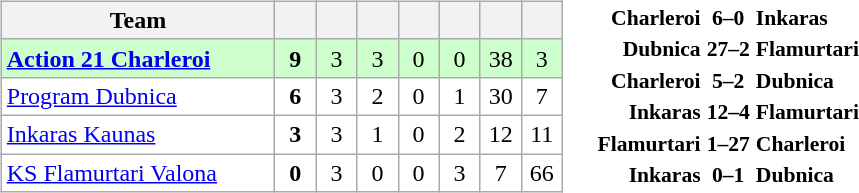<table>
<tr>
<td><br><table class="wikitable" style="text-align: center;">
<tr>
<th width="175">Team</th>
<th width="20"></th>
<th width="20"></th>
<th width="20"></th>
<th width="20"></th>
<th width="20"></th>
<th width="20"></th>
<th width="20"></th>
</tr>
<tr bgcolor="#ccffcc">
<td align="left"> <strong><a href='#'>Action 21 Charleroi</a></strong></td>
<td><strong>9</strong></td>
<td>3</td>
<td>3</td>
<td>0</td>
<td>0</td>
<td>38</td>
<td>3</td>
</tr>
<tr bgcolor=ffffff>
<td align="left"> <a href='#'>Program Dubnica</a></td>
<td><strong>6</strong></td>
<td>3</td>
<td>2</td>
<td>0</td>
<td>1</td>
<td>30</td>
<td>7</td>
</tr>
<tr bgcolor=ffffff>
<td align="left"> <a href='#'>Inkaras Kaunas</a></td>
<td><strong>3</strong></td>
<td>3</td>
<td>1</td>
<td>0</td>
<td>2</td>
<td>12</td>
<td>11</td>
</tr>
<tr bgcolor=ffffff>
<td align="left"> <a href='#'>KS Flamurtari Valona</a></td>
<td><strong>0</strong></td>
<td>3</td>
<td>0</td>
<td>0</td>
<td>3</td>
<td>7</td>
<td>66</td>
</tr>
</table>
</td>
<td><br><table style="font-size:90%; margin: 0 auto;">
<tr>
<td align="right"><strong>Charleroi</strong></td>
<td align="center"><strong>6–0</strong></td>
<td><strong>Inkaras</strong></td>
</tr>
<tr>
<td align="right"><strong>Dubnica</strong></td>
<td align="center"><strong>27–2</strong></td>
<td><strong>Flamurtari</strong></td>
</tr>
<tr>
<td align="right"><strong>Charleroi</strong></td>
<td align="center"><strong>5–2</strong></td>
<td><strong>Dubnica</strong></td>
</tr>
<tr>
<td align="right"><strong>Inkaras</strong></td>
<td align="center"><strong>12–4</strong></td>
<td><strong>Flamurtari</strong></td>
</tr>
<tr>
<td align="right"><strong>Flamurtari</strong></td>
<td align="center"><strong>1–27</strong></td>
<td><strong>Charleroi</strong></td>
</tr>
<tr>
<td align="right"><strong>Inkaras</strong></td>
<td align="center"><strong>0–1</strong></td>
<td><strong>Dubnica</strong></td>
</tr>
</table>
</td>
</tr>
</table>
